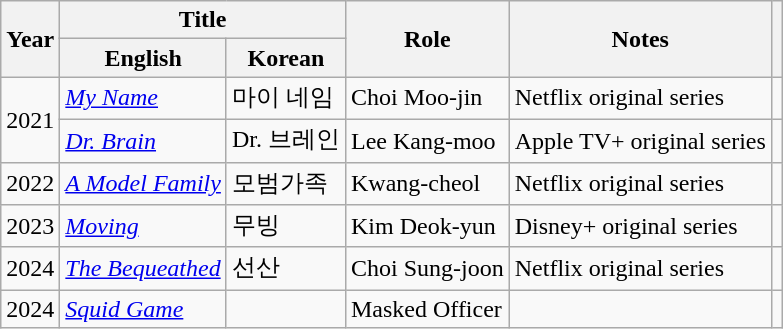<table class="wikitable sortable plainrowheaders">
<tr>
<th rowspan="2" scope="col">Year</th>
<th colspan="2" scope="col">Title</th>
<th rowspan="2" scope="col">Role</th>
<th rowspan="2" scope="col" class="unsortable">Notes</th>
<th rowspan="2" scope="col" class="unsortable"></th>
</tr>
<tr>
<th>English</th>
<th>Korean</th>
</tr>
<tr>
<td rowspan="2">2021</td>
<td><em><a href='#'>My Name</a></em></td>
<td>마이 네임</td>
<td>Choi Moo-jin</td>
<td>Netflix original series</td>
<td></td>
</tr>
<tr>
<td><em><a href='#'>Dr. Brain</a></em></td>
<td>Dr. 브레인</td>
<td>Lee Kang-moo</td>
<td>Apple TV+ original series</td>
<td></td>
</tr>
<tr>
<td rowspan="1">2022</td>
<td><em><a href='#'>A Model Family</a></em></td>
<td>모범가족</td>
<td>Kwang-cheol</td>
<td>Netflix original series</td>
<td></td>
</tr>
<tr>
<td>2023</td>
<td><em><a href='#'>Moving</a></em></td>
<td>무빙</td>
<td>Kim Deok-yun</td>
<td>Disney+ original series</td>
<td></td>
</tr>
<tr>
<td>2024</td>
<td><em><a href='#'>The Bequeathed</a></em></td>
<td>선산</td>
<td>Choi Sung-joon</td>
<td>Netflix original series</td>
<td></td>
</tr>
<tr>
<td>2024</td>
<td><em><a href='#'>Squid Game</a></em></td>
<td></td>
<td>Masked Officer</td>
<td></td>
<td></td>
</tr>
</table>
